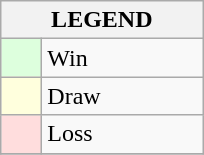<table class="wikitable">
<tr>
<th colspan="2">LEGEND</th>
</tr>
<tr>
<td style="background:#ddffdd;" width=20> </td>
<td width=100>Win</td>
</tr>
<tr>
<td style="background:#ffffdd"  width=20> </td>
<td width=100>Draw</td>
</tr>
<tr>
<td style="background:#ffdddd;" width=20> </td>
<td width=100>Loss</td>
</tr>
<tr>
</tr>
</table>
